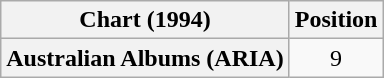<table class="wikitable plainrowheaders" style="text-align:center">
<tr>
<th scope="col">Chart (1994)</th>
<th scope="col">Position</th>
</tr>
<tr>
<th scope="row">Australian Albums (ARIA)</th>
<td>9</td>
</tr>
</table>
